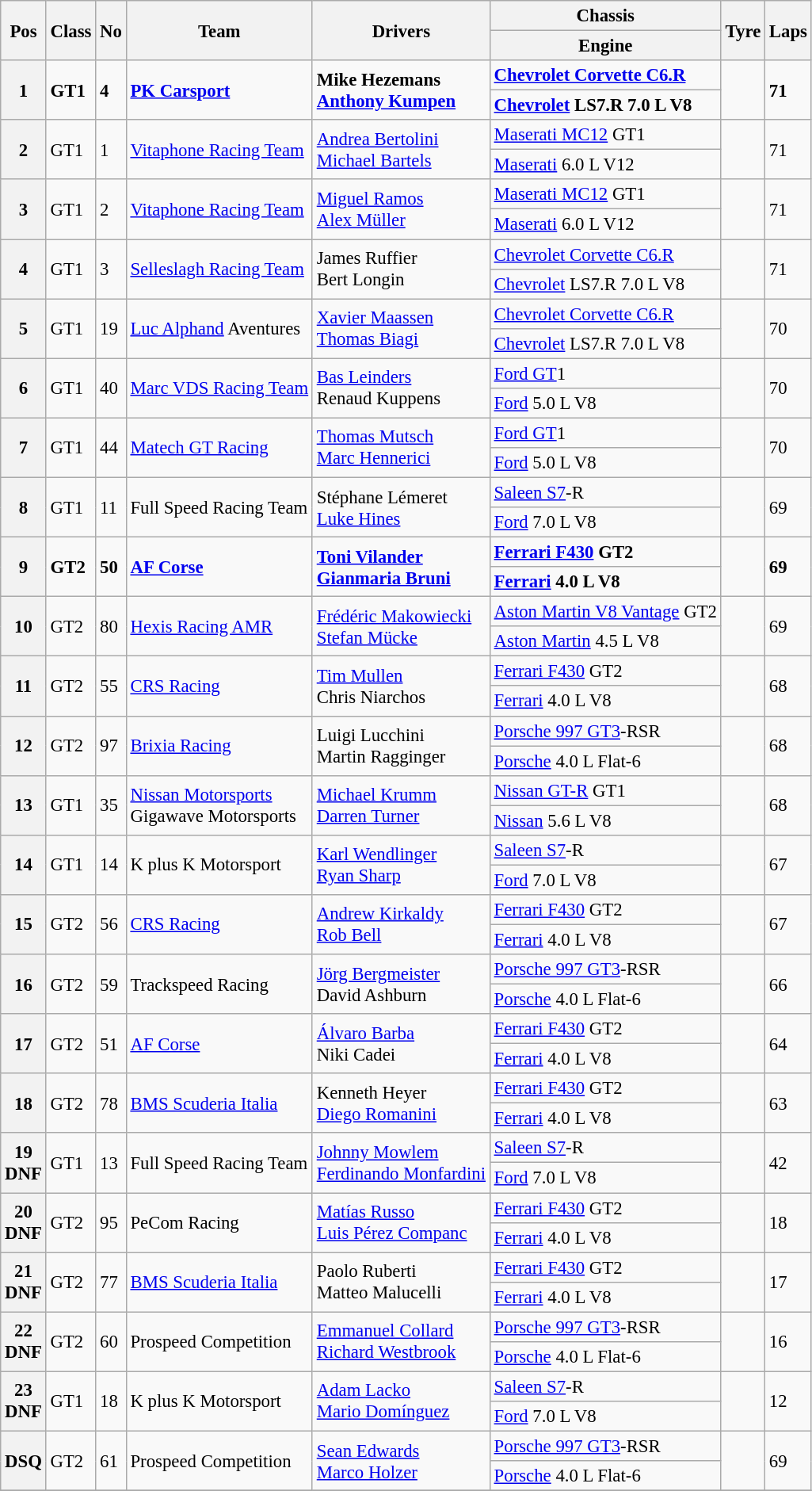<table class="wikitable" style="font-size: 95%;">
<tr>
<th rowspan=2>Pos</th>
<th rowspan=2>Class</th>
<th rowspan=2>No</th>
<th rowspan=2>Team</th>
<th rowspan=2>Drivers</th>
<th>Chassis</th>
<th rowspan=2>Tyre</th>
<th rowspan=2>Laps</th>
</tr>
<tr>
<th>Engine</th>
</tr>
<tr style="font-weight:bold">
<th rowspan=2>1</th>
<td rowspan=2>GT1</td>
<td rowspan=2>4</td>
<td rowspan=2> <a href='#'>PK Carsport</a></td>
<td rowspan=2> Mike Hezemans<br> <a href='#'>Anthony Kumpen</a></td>
<td><a href='#'>Chevrolet Corvette C6.R</a></td>
<td rowspan=2></td>
<td rowspan=2>71</td>
</tr>
<tr style="font-weight:bold">
<td><a href='#'>Chevrolet</a> LS7.R 7.0 L V8</td>
</tr>
<tr>
<th rowspan=2>2</th>
<td rowspan=2>GT1</td>
<td rowspan=2>1</td>
<td rowspan=2> <a href='#'>Vitaphone Racing Team</a></td>
<td rowspan=2> <a href='#'>Andrea Bertolini</a><br> <a href='#'>Michael Bartels</a></td>
<td><a href='#'>Maserati MC12</a> GT1</td>
<td rowspan=2></td>
<td rowspan=2>71</td>
</tr>
<tr>
<td><a href='#'>Maserati</a> 6.0 L V12</td>
</tr>
<tr>
<th rowspan=2>3</th>
<td rowspan=2>GT1</td>
<td rowspan=2>2</td>
<td rowspan=2> <a href='#'>Vitaphone Racing Team</a></td>
<td rowspan=2> <a href='#'>Miguel Ramos</a><br> <a href='#'>Alex Müller</a></td>
<td><a href='#'>Maserati MC12</a> GT1</td>
<td rowspan=2></td>
<td rowspan=2>71</td>
</tr>
<tr>
<td><a href='#'>Maserati</a> 6.0 L V12</td>
</tr>
<tr>
<th rowspan=2>4</th>
<td rowspan=2>GT1</td>
<td rowspan=2>3</td>
<td rowspan=2> <a href='#'>Selleslagh Racing Team</a></td>
<td rowspan=2> James Ruffier<br> Bert Longin</td>
<td><a href='#'>Chevrolet Corvette C6.R</a></td>
<td rowspan=2></td>
<td rowspan=2>71</td>
</tr>
<tr>
<td><a href='#'>Chevrolet</a> LS7.R 7.0 L V8</td>
</tr>
<tr>
<th rowspan=2>5</th>
<td rowspan=2>GT1</td>
<td rowspan=2>19</td>
<td rowspan=2> <a href='#'>Luc Alphand</a> Aventures</td>
<td rowspan=2> <a href='#'>Xavier Maassen</a><br> <a href='#'>Thomas Biagi</a></td>
<td><a href='#'>Chevrolet Corvette C6.R</a></td>
<td rowspan=2></td>
<td rowspan=2>70</td>
</tr>
<tr>
<td><a href='#'>Chevrolet</a> LS7.R 7.0 L V8</td>
</tr>
<tr>
<th rowspan=2>6</th>
<td rowspan=2>GT1</td>
<td rowspan=2>40</td>
<td rowspan=2> <a href='#'>Marc VDS Racing Team</a></td>
<td rowspan=2> <a href='#'>Bas Leinders</a><br> Renaud Kuppens</td>
<td><a href='#'>Ford GT</a>1</td>
<td rowspan=2></td>
<td rowspan=2>70</td>
</tr>
<tr>
<td><a href='#'>Ford</a> 5.0 L V8</td>
</tr>
<tr>
<th rowspan=2>7</th>
<td rowspan=2>GT1</td>
<td rowspan=2>44</td>
<td rowspan=2> <a href='#'>Matech GT Racing</a></td>
<td rowspan=2> <a href='#'>Thomas Mutsch</a><br> <a href='#'>Marc Hennerici</a></td>
<td><a href='#'>Ford GT</a>1</td>
<td rowspan=2></td>
<td rowspan=2>70</td>
</tr>
<tr>
<td><a href='#'>Ford</a> 5.0 L V8</td>
</tr>
<tr>
<th rowspan=2>8</th>
<td rowspan=2>GT1</td>
<td rowspan=2>11</td>
<td rowspan=2> Full Speed Racing Team</td>
<td rowspan=2> Stéphane Lémeret<br> <a href='#'>Luke Hines</a></td>
<td><a href='#'>Saleen S7</a>-R</td>
<td rowspan=2></td>
<td rowspan=2>69</td>
</tr>
<tr>
<td><a href='#'>Ford</a> 7.0 L V8</td>
</tr>
<tr style="font-weight:bold">
<th rowspan=2>9</th>
<td rowspan=2>GT2</td>
<td rowspan=2>50</td>
<td rowspan=2> <a href='#'>AF Corse</a></td>
<td rowspan=2> <a href='#'>Toni Vilander</a><br> <a href='#'>Gianmaria Bruni</a></td>
<td><a href='#'>Ferrari F430</a> GT2</td>
<td rowspan=2></td>
<td rowspan=2>69</td>
</tr>
<tr style="font-weight:bold">
<td><a href='#'>Ferrari</a> 4.0 L V8</td>
</tr>
<tr>
<th rowspan=2>10</th>
<td rowspan=2>GT2</td>
<td rowspan=2>80</td>
<td rowspan=2> <a href='#'>Hexis Racing AMR</a></td>
<td rowspan=2> <a href='#'>Frédéric Makowiecki</a><br> <a href='#'>Stefan Mücke</a></td>
<td><a href='#'>Aston Martin V8 Vantage</a> GT2</td>
<td rowspan=2></td>
<td rowspan=2>69</td>
</tr>
<tr>
<td><a href='#'>Aston Martin</a> 4.5 L V8</td>
</tr>
<tr>
<th rowspan=2>11</th>
<td rowspan=2>GT2</td>
<td rowspan=2>55</td>
<td rowspan=2> <a href='#'>CRS Racing</a></td>
<td rowspan=2> <a href='#'>Tim Mullen</a><br> Chris Niarchos</td>
<td><a href='#'>Ferrari F430</a> GT2</td>
<td rowspan=2></td>
<td rowspan=2>68</td>
</tr>
<tr>
<td><a href='#'>Ferrari</a> 4.0 L V8</td>
</tr>
<tr>
<th rowspan=2>12</th>
<td rowspan=2>GT2</td>
<td rowspan=2>97</td>
<td rowspan=2> <a href='#'>Brixia Racing</a></td>
<td rowspan=2> Luigi Lucchini<br> Martin Ragginger</td>
<td><a href='#'>Porsche 997 GT3</a>-RSR</td>
<td rowspan=2></td>
<td rowspan=2>68</td>
</tr>
<tr>
<td><a href='#'>Porsche</a> 4.0 L Flat-6</td>
</tr>
<tr>
<th rowspan=2>13</th>
<td rowspan=2>GT1</td>
<td rowspan=2>35</td>
<td rowspan=2> <a href='#'>Nissan Motorsports</a><br> Gigawave Motorsports</td>
<td rowspan=2> <a href='#'>Michael Krumm</a><br> <a href='#'>Darren Turner</a></td>
<td><a href='#'>Nissan GT-R</a> GT1</td>
<td rowspan=2></td>
<td rowspan=2>68</td>
</tr>
<tr>
<td><a href='#'>Nissan</a> 5.6 L V8</td>
</tr>
<tr>
<th rowspan=2>14</th>
<td rowspan=2>GT1</td>
<td rowspan=2>14</td>
<td rowspan=2> K plus K Motorsport</td>
<td rowspan=2> <a href='#'>Karl Wendlinger</a><br> <a href='#'>Ryan Sharp</a></td>
<td><a href='#'>Saleen S7</a>-R</td>
<td rowspan=2></td>
<td rowspan=2>67</td>
</tr>
<tr>
<td><a href='#'>Ford</a> 7.0 L V8</td>
</tr>
<tr>
<th rowspan=2>15</th>
<td rowspan=2>GT2</td>
<td rowspan=2>56</td>
<td rowspan=2> <a href='#'>CRS Racing</a></td>
<td rowspan=2> <a href='#'>Andrew Kirkaldy</a><br> <a href='#'>Rob Bell</a></td>
<td><a href='#'>Ferrari F430</a> GT2</td>
<td rowspan=2></td>
<td rowspan=2>67</td>
</tr>
<tr>
<td><a href='#'>Ferrari</a> 4.0 L V8</td>
</tr>
<tr>
<th rowspan=2>16</th>
<td rowspan=2>GT2</td>
<td rowspan=2>59</td>
<td rowspan=2> Trackspeed Racing</td>
<td rowspan=2> <a href='#'>Jörg Bergmeister</a><br> David Ashburn</td>
<td><a href='#'>Porsche 997 GT3</a>-RSR</td>
<td rowspan=2></td>
<td rowspan=2>66</td>
</tr>
<tr>
<td><a href='#'>Porsche</a> 4.0 L Flat-6</td>
</tr>
<tr>
<th rowspan=2>17</th>
<td rowspan=2>GT2</td>
<td rowspan=2>51</td>
<td rowspan=2> <a href='#'>AF Corse</a></td>
<td rowspan=2> <a href='#'>Álvaro Barba</a><br> Niki Cadei</td>
<td><a href='#'>Ferrari F430</a> GT2</td>
<td rowspan=2></td>
<td rowspan=2>64</td>
</tr>
<tr>
<td><a href='#'>Ferrari</a> 4.0 L V8</td>
</tr>
<tr>
<th rowspan=2>18</th>
<td rowspan=2>GT2</td>
<td rowspan=2>78</td>
<td rowspan=2> <a href='#'>BMS Scuderia Italia</a></td>
<td rowspan=2> Kenneth Heyer<br> <a href='#'>Diego Romanini</a></td>
<td><a href='#'>Ferrari F430</a> GT2</td>
<td rowspan=2></td>
<td rowspan=2>63</td>
</tr>
<tr>
<td><a href='#'>Ferrari</a> 4.0 L V8</td>
</tr>
<tr>
<th rowspan=2>19<br>DNF</th>
<td rowspan=2>GT1</td>
<td rowspan=2>13</td>
<td rowspan=2> Full Speed Racing Team</td>
<td rowspan=2> <a href='#'>Johnny Mowlem</a><br> <a href='#'>Ferdinando Monfardini</a></td>
<td><a href='#'>Saleen S7</a>-R</td>
<td rowspan=2></td>
<td rowspan=2>42</td>
</tr>
<tr>
<td><a href='#'>Ford</a> 7.0 L V8</td>
</tr>
<tr>
<th rowspan=2>20<br>DNF</th>
<td rowspan=2>GT2</td>
<td rowspan=2>95</td>
<td rowspan=2> PeCom Racing</td>
<td rowspan=2> <a href='#'>Matías Russo</a><br> <a href='#'>Luis Pérez Companc</a></td>
<td><a href='#'>Ferrari F430</a> GT2</td>
<td rowspan=2></td>
<td rowspan=2>18</td>
</tr>
<tr>
<td><a href='#'>Ferrari</a> 4.0 L V8</td>
</tr>
<tr>
<th rowspan=2>21<br>DNF</th>
<td rowspan=2>GT2</td>
<td rowspan=2>77</td>
<td rowspan=2> <a href='#'>BMS Scuderia Italia</a></td>
<td rowspan=2> Paolo Ruberti<br> Matteo Malucelli</td>
<td><a href='#'>Ferrari F430</a> GT2</td>
<td rowspan=2></td>
<td rowspan=2>17</td>
</tr>
<tr>
<td><a href='#'>Ferrari</a> 4.0 L V8</td>
</tr>
<tr>
<th rowspan=2>22<br>DNF</th>
<td rowspan=2>GT2</td>
<td rowspan=2>60</td>
<td rowspan=2> Prospeed Competition</td>
<td rowspan=2> <a href='#'>Emmanuel Collard</a><br> <a href='#'>Richard Westbrook</a></td>
<td><a href='#'>Porsche 997 GT3</a>-RSR</td>
<td rowspan=2></td>
<td rowspan=2>16</td>
</tr>
<tr>
<td><a href='#'>Porsche</a> 4.0 L Flat-6</td>
</tr>
<tr>
<th rowspan=2>23<br>DNF</th>
<td rowspan=2>GT1</td>
<td rowspan=2>18</td>
<td rowspan=2> K plus K Motorsport</td>
<td rowspan=2> <a href='#'>Adam Lacko</a><br> <a href='#'>Mario Domínguez</a></td>
<td><a href='#'>Saleen S7</a>-R</td>
<td rowspan=2></td>
<td rowspan=2>12</td>
</tr>
<tr>
<td><a href='#'>Ford</a> 7.0 L V8</td>
</tr>
<tr>
<th rowspan=2>DSQ</th>
<td rowspan=2>GT2</td>
<td rowspan=2>61</td>
<td rowspan=2> Prospeed Competition</td>
<td rowspan=2> <a href='#'>Sean Edwards</a><br> <a href='#'>Marco Holzer</a></td>
<td><a href='#'>Porsche 997 GT3</a>-RSR</td>
<td rowspan=2></td>
<td rowspan=2>69</td>
</tr>
<tr>
<td><a href='#'>Porsche</a> 4.0 L Flat-6</td>
</tr>
<tr>
</tr>
</table>
